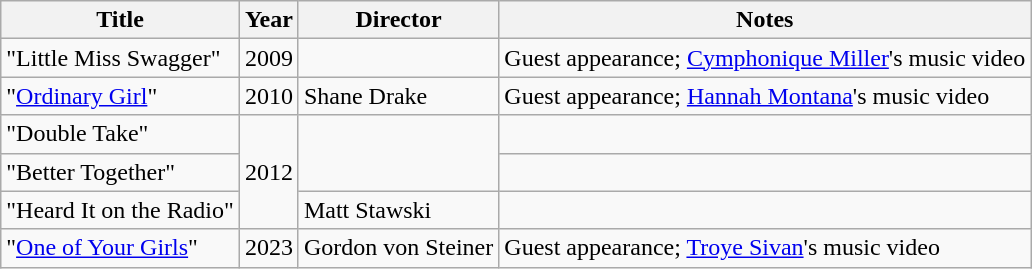<table class="wikitable plainrowheaders sortable">
<tr>
<th>Title</th>
<th>Year</th>
<th>Director</th>
<th>Notes</th>
</tr>
<tr>
<td scope="row">"Little Miss Swagger"</td>
<td>2009</td>
<td></td>
<td>Guest appearance; <a href='#'>Cymphonique Miller</a>'s music video</td>
</tr>
<tr>
<td scope="row">"<a href='#'>Ordinary Girl</a>"</td>
<td>2010</td>
<td>Shane Drake</td>
<td>Guest appearance; <a href='#'>Hannah Montana</a>'s music video</td>
</tr>
<tr>
<td scope="row">"Double Take"</td>
<td rowspan="3">2012</td>
<td rowspan=2></td>
<td></td>
</tr>
<tr>
<td scope="row">"Better Together"</td>
<td></td>
</tr>
<tr>
<td scope="row">"Heard It on the Radio"</td>
<td>Matt Stawski</td>
<td></td>
</tr>
<tr>
<td>"<a href='#'>One of Your Girls</a>"</td>
<td>2023</td>
<td>Gordon von Steiner</td>
<td>Guest appearance; <a href='#'>Troye Sivan</a>'s music video</td>
</tr>
</table>
